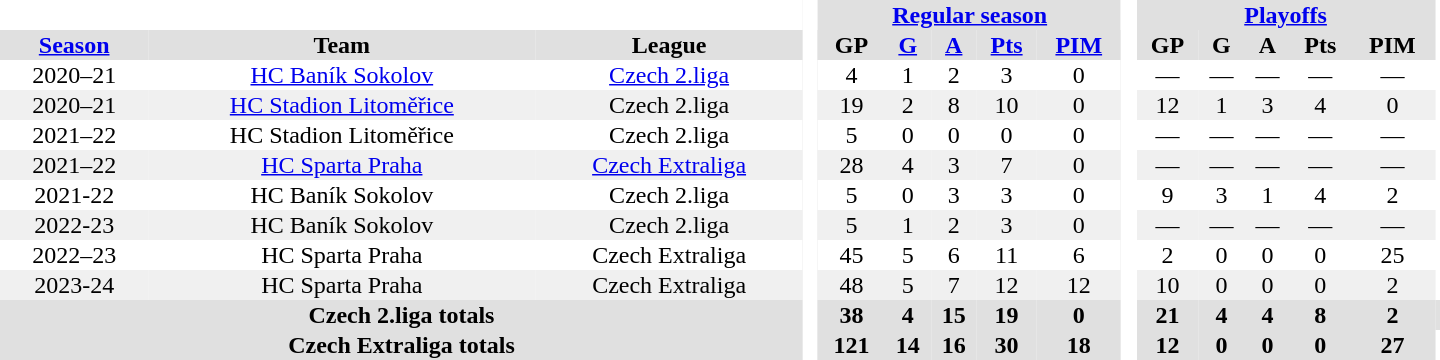<table border="0" cellpadding="1" cellspacing="0" style="text-align:center; width:60em">
<tr bgcolor="#e0e0e0">
<th colspan="3" bgcolor="#ffffff"> </th>
<th rowspan="99" bgcolor="#ffffff"> </th>
<th colspan="5"><a href='#'>Regular season</a></th>
<th rowspan="99" bgcolor="#ffffff"> </th>
<th colspan="5"><a href='#'>Playoffs</a></th>
</tr>
<tr bgcolor="#e0e0e0">
<th><a href='#'>Season</a></th>
<th>Team</th>
<th>League</th>
<th>GP</th>
<th><a href='#'>G</a></th>
<th><a href='#'>A</a></th>
<th><a href='#'>Pts</a></th>
<th><a href='#'>PIM</a></th>
<th>GP</th>
<th>G</th>
<th>A</th>
<th>Pts</th>
<th>PIM</th>
</tr>
<tr>
<td>2020–21</td>
<td><a href='#'>HC Baník Sokolov</a></td>
<td><a href='#'>Czech 2.liga</a></td>
<td>4</td>
<td>1</td>
<td>2</td>
<td>3</td>
<td>0</td>
<td>—</td>
<td>—</td>
<td>—</td>
<td>—</td>
<td>—</td>
</tr>
<tr bgcolor="#f0f0f0">
<td>2020–21</td>
<td><a href='#'>HC Stadion Litoměřice</a></td>
<td>Czech 2.liga</td>
<td>19</td>
<td>2</td>
<td>8</td>
<td>10</td>
<td>0</td>
<td>12</td>
<td>1</td>
<td>3</td>
<td>4</td>
<td>0</td>
</tr>
<tr>
<td>2021–22</td>
<td>HC Stadion Litoměřice</td>
<td>Czech 2.liga</td>
<td>5</td>
<td>0</td>
<td>0</td>
<td>0</td>
<td>0</td>
<td>—</td>
<td>—</td>
<td>—</td>
<td>—</td>
<td>—</td>
</tr>
<tr bgcolor="#f0f0f0">
<td>2021–22</td>
<td><a href='#'>HC Sparta Praha</a></td>
<td><a href='#'>Czech Extraliga</a></td>
<td>28</td>
<td>4</td>
<td>3</td>
<td>7</td>
<td>0</td>
<td>—</td>
<td>—</td>
<td>—</td>
<td>—</td>
<td>—</td>
</tr>
<tr>
</tr>
<tr>
<td>2021-22</td>
<td>HC Baník Sokolov</td>
<td>Czech 2.liga</td>
<td>5</td>
<td>0</td>
<td>3</td>
<td>3</td>
<td>0</td>
<td>9</td>
<td>3</td>
<td>1</td>
<td>4</td>
<td>2</td>
</tr>
<tr>
</tr>
<tr bgcolor="#f0f0f0">
<td>2022-23</td>
<td>HC Baník Sokolov</td>
<td>Czech 2.liga</td>
<td>5</td>
<td>1</td>
<td>2</td>
<td>3</td>
<td>0</td>
<td>—</td>
<td>—</td>
<td>—</td>
<td>—</td>
<td>—</td>
</tr>
<tr>
<td>2022–23</td>
<td>HC Sparta Praha</td>
<td>Czech Extraliga</td>
<td>45</td>
<td>5</td>
<td>6</td>
<td>11</td>
<td>6</td>
<td>2</td>
<td>0</td>
<td>0</td>
<td>0</td>
<td>25</td>
</tr>
<tr>
</tr>
<tr bgcolor="#f0f0f0">
<td>2023-24</td>
<td>HC Sparta Praha</td>
<td>Czech Extraliga</td>
<td>48</td>
<td>5</td>
<td>7</td>
<td>12</td>
<td>12</td>
<td>10</td>
<td>0</td>
<td>0</td>
<td>0</td>
<td>2</td>
</tr>
<tr>
</tr>
<tr style="background:#e0e0e0;">
<th colspan="3">Czech 2.liga totals</th>
<th>38</th>
<th>4</th>
<th>15</th>
<th>19</th>
<th>0</th>
<th>21</th>
<th>4</th>
<th>4</th>
<th>8</th>
<th>2</th>
<th></th>
</tr>
<tr style="background:#e0e0e0;">
<th colspan="3">Czech Extraliga totals</th>
<th>121</th>
<th>14</th>
<th>16</th>
<th>30</th>
<th>18</th>
<th>12</th>
<th>0</th>
<th>0</th>
<th>0</th>
<th>27</th>
</tr>
</table>
